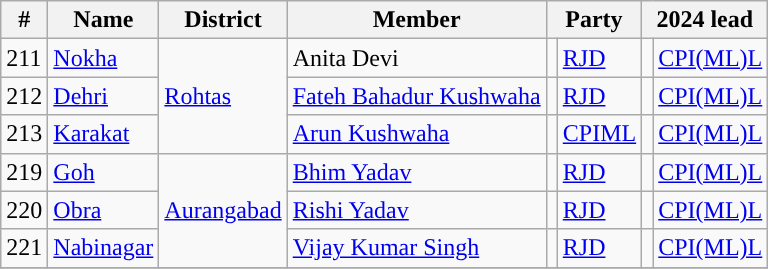<table class="wikitable">
<tr>
<th>#</th>
<th>Name</th>
<th>District</th>
<th>Member</th>
<th colspan="2">Party</th>
<th colspan="2">2024 lead</th>
</tr>
<tr>
<td>211</td>
<td><a href='#'>Nokha</a></td>
<td rowspan="3"><a href='#'>Rohtas</a></td>
<td>Anita Devi</td>
<td style="background-color: "></td>
<td><a href='#'>RJD</a></td>
<td style="background-color: "></td>
<td><a href='#'>CPI(ML)L</a></td>
</tr>
<tr>
<td>212</td>
<td><a href='#'>Dehri</a></td>
<td><a href='#'>Fateh Bahadur Kushwaha</a></td>
<td style="background-color: "></td>
<td><a href='#'>RJD</a></td>
<td style="background-color: "></td>
<td><a href='#'>CPI(ML)L</a></td>
</tr>
<tr>
<td>213</td>
<td><a href='#'>Karakat</a></td>
<td><a href='#'>Arun Kushwaha</a></td>
<td style="background-color: "></td>
<td><a href='#'>CPIML</a></td>
<td style="background-color: "></td>
<td><a href='#'>CPI(ML)L</a></td>
</tr>
<tr>
<td>219</td>
<td><a href='#'>Goh</a></td>
<td rowspan="3"><a href='#'>Aurangabad</a></td>
<td><a href='#'>Bhim Yadav</a></td>
<td style="background-color: "></td>
<td><a href='#'>RJD</a></td>
<td style="background-color: "></td>
<td><a href='#'>CPI(ML)L</a></td>
</tr>
<tr>
<td>220</td>
<td><a href='#'>Obra</a></td>
<td><a href='#'>Rishi Yadav</a></td>
<td style="background-color: "></td>
<td><a href='#'>RJD</a></td>
<td style="background-color: "></td>
<td><a href='#'>CPI(ML)L</a></td>
</tr>
<tr>
<td>221</td>
<td><a href='#'>Nabinagar</a></td>
<td><a href='#'>Vijay Kumar Singh</a></td>
<td style="background-color: "></td>
<td><a href='#'>RJD</a></td>
<td style="background-color: "></td>
<td><a href='#'>CPI(ML)L</a></td>
</tr>
<tr>
</tr>
</table>
